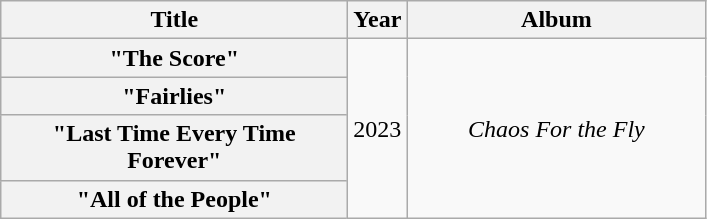<table class="wikitable plainrowheaders" style="text-align:center;">
<tr>
<th scope="col" style="width:14em;">Title</th>
<th scope="col" style="width:1em;">Year</th>
<th scope="col" style="width:12em;">Album</th>
</tr>
<tr>
<th scope="row">"The Score"</th>
<td rowspan="4">2023</td>
<td rowspan="4"><em>Chaos For the Fly</em></td>
</tr>
<tr>
<th scope="row">"Fairlies"</th>
</tr>
<tr>
<th scope="row">"Last Time Every Time Forever"</th>
</tr>
<tr>
<th scope="row">"All of the People"</th>
</tr>
</table>
